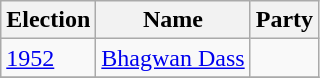<table class="wikitable sortable">
<tr>
<th>Election</th>
<th>Name</th>
<th colspan="2">Party</th>
</tr>
<tr>
<td><a href='#'>1952</a></td>
<td><a href='#'>Bhagwan Dass</a></td>
<td></td>
</tr>
<tr>
</tr>
</table>
